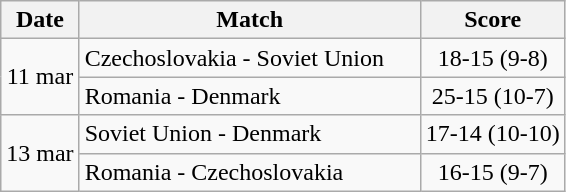<table class="wikitable" style="text-align:center;">
<tr>
<th>Date</th>
<th width=220px>Match</th>
<th>Score</th>
</tr>
<tr>
<td rowspan="2">11 mar</td>
<td align="left">Czechoslovakia - Soviet Union</td>
<td>18-15 (9-8)</td>
</tr>
<tr>
<td align="left">Romania - Denmark</td>
<td>25-15 (10-7)</td>
</tr>
<tr>
<td rowspan="2">13 mar</td>
<td align="left">Soviet Union - Denmark</td>
<td>17-14 (10-10)</td>
</tr>
<tr>
<td align="left">Romania - Czechoslovakia</td>
<td>16-15 (9-7)</td>
</tr>
</table>
